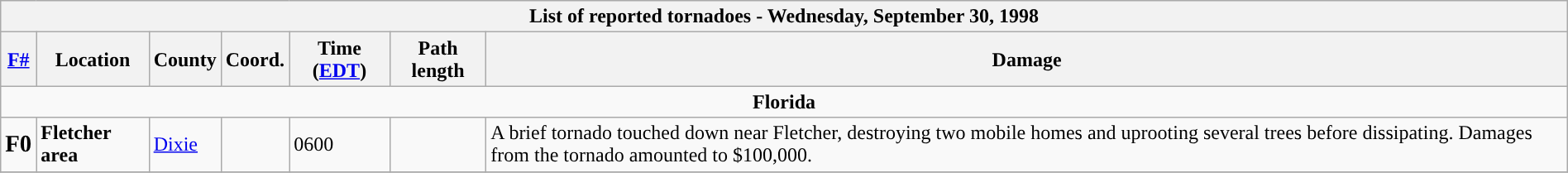<table class="wikitable collapsible" width="100%">
<tr>
<th colspan="7">List of reported tornadoes - Wednesday, September 30, 1998</th>
</tr>
<tr>
<th><a href='#'>F#</a></th>
<th>Location</th>
<th>County</th>
<th>Coord.</th>
<th>Time (<a href='#'>EDT</a>)</th>
<th>Path length</th>
<th>Damage</th>
</tr>
<tr>
<td colspan="7" align=center><strong>Florida</strong></td>
</tr>
<tr>
<td><big><strong>F0</strong></big></td>
<td><strong>Fletcher area</strong></td>
<td><a href='#'>Dixie</a></td>
<td></td>
<td>0600</td>
<td></td>
<td>A brief tornado touched down near Fletcher, destroying two mobile homes and uprooting several trees before dissipating. Damages from the tornado amounted to $100,000.</td>
</tr>
<tr>
</tr>
</table>
